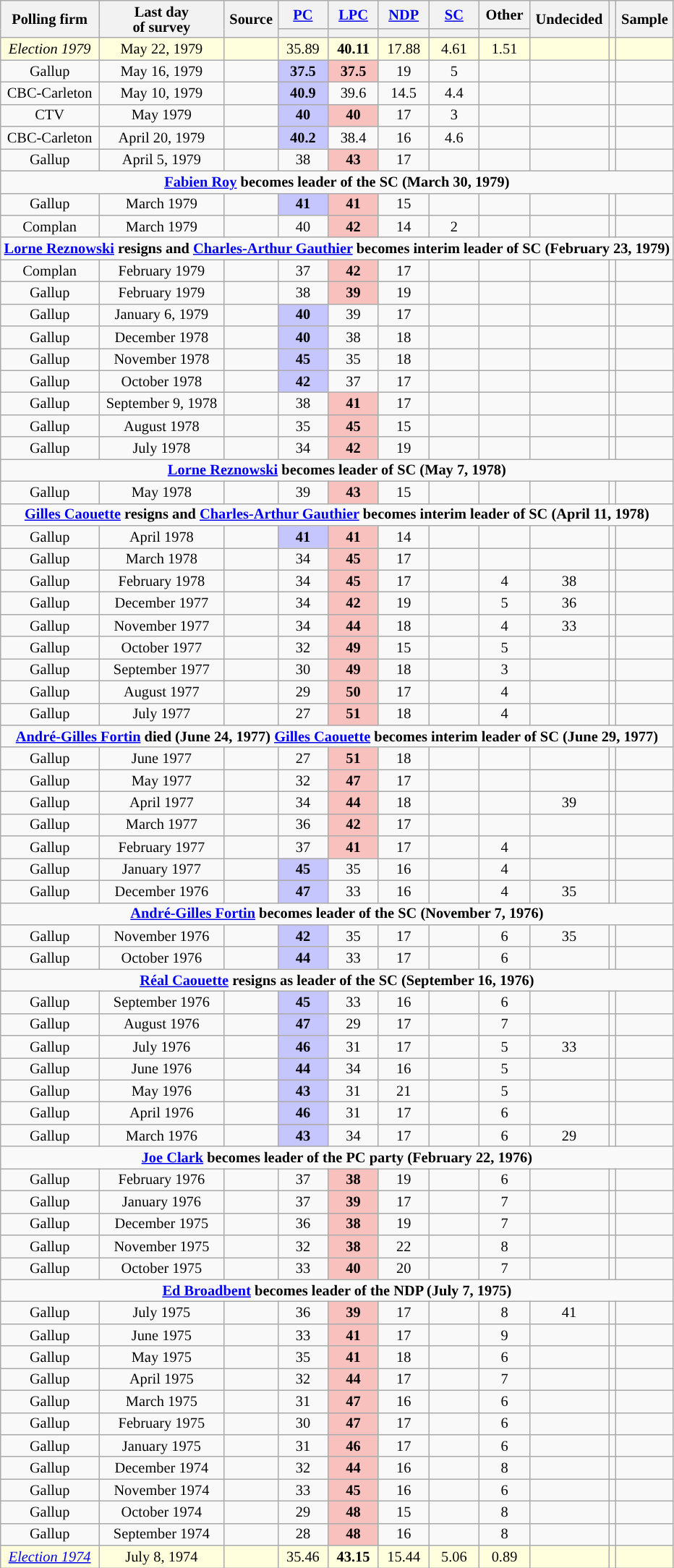<table class="wikitable sortable" style="text-align:center;font-size:85%;line-height:14px;" align="center">
<tr>
<th rowspan="2">Polling firm</th>
<th rowspan="2">Last day <br>of survey</th>
<th rowspan="2">Source</th>
<th class="unsortable" style="width:40px;"><a href='#'>PC</a></th>
<th class="unsortable" style="width:40px;"><a href='#'>LPC</a></th>
<th class="unsortable" style="width:40px;"><a href='#'>NDP</a></th>
<th class="unsortable" style="width:40px;"><a href='#'>SC</a></th>
<th class="unsortable" style="width:40px;">Other</th>
<th rowspan="2">Undecided</th>
<th rowspan="2"></th>
<th rowspan="2">Sample</th>
</tr>
<tr style="line-height:5px;">
<th style="background:"></th>
<th style="background:"></th>
<th style="background:"></th>
<th style="background:"></th>
<th style="background:"></th>
</tr>
<tr>
<td style="background:#ffd;"><em>Election 1979</em></td>
<td style="background:#ffd;">May 22, 1979</td>
<td style="background:#ffd;"></td>
<td style="background:#ffd;">35.89</td>
<td style="background:#ffd;"><strong>40.11</strong></td>
<td style="background:#ffd;">17.88</td>
<td style="background:#ffd;">4.61</td>
<td style="background:#ffd;">1.51</td>
<td style="background:#ffd;"></td>
<td style="background:#ffd;"></td>
<td style="background:#ffd;"></td>
</tr>
<tr>
<td>Gallup</td>
<td>May 16, 1979</td>
<td></td>
<td style='background:#C6C6FF'><strong>37.5</strong></td>
<td style='background:#F8C1BE'><strong>37.5</strong></td>
<td>19</td>
<td>5</td>
<td></td>
<td></td>
<td></td>
<td></td>
</tr>
<tr>
<td>CBC-Carleton</td>
<td>May 10, 1979</td>
<td></td>
<td style='background:#C6C6FF'><strong>40.9</strong></td>
<td>39.6</td>
<td>14.5</td>
<td>4.4</td>
<td></td>
<td></td>
<td></td>
<td></td>
</tr>
<tr>
<td>CTV</td>
<td>May 1979</td>
<td></td>
<td style='background:#C6C6FF'><strong>40</strong></td>
<td style='background:#F8C1BE'><strong>40</strong></td>
<td>17</td>
<td>3</td>
<td></td>
<td></td>
<td></td>
<td></td>
</tr>
<tr>
<td>CBC-Carleton</td>
<td>April 20, 1979</td>
<td></td>
<td style='background:#C6C6FF'><strong>40.2</strong></td>
<td>38.4</td>
<td>16</td>
<td>4.6</td>
<td></td>
<td></td>
<td></td>
<td></td>
</tr>
<tr>
<td>Gallup</td>
<td>April 5, 1979</td>
<td></td>
<td>38</td>
<td style='background:#F8C1BE'><strong>43</strong></td>
<td>17</td>
<td></td>
<td></td>
<td></td>
<td></td>
<td></td>
</tr>
<tr>
<td colspan="11"><strong><a href='#'>Fabien Roy</a> becomes leader of the SC (March 30, 1979)</strong></td>
</tr>
<tr>
<td>Gallup</td>
<td>March 1979</td>
<td></td>
<td style='background:#C6C6FF'><strong>41</strong></td>
<td style='background:#F8C1BE'><strong>41</strong></td>
<td>15</td>
<td></td>
<td></td>
<td></td>
<td></td>
<td></td>
</tr>
<tr>
<td>Complan</td>
<td>March 1979</td>
<td></td>
<td>40</td>
<td style='background:#F8C1BE'><strong>42</strong></td>
<td>14</td>
<td>2</td>
<td></td>
<td></td>
<td></td>
<td></td>
</tr>
<tr>
<td colspan="11"><strong><a href='#'>Lorne Reznowski</a> resigns and <a href='#'>Charles-Arthur Gauthier</a> becomes interim leader of SC (February 23, 1979)</strong></td>
</tr>
<tr>
<td>Complan</td>
<td>February 1979</td>
<td></td>
<td>37</td>
<td style='background:#F8C1BE'><strong>42</strong></td>
<td>17</td>
<td></td>
<td></td>
<td></td>
<td></td>
<td></td>
</tr>
<tr>
<td>Gallup</td>
<td>February 1979</td>
<td></td>
<td>38</td>
<td style='background:#F8C1BE'><strong>39</strong></td>
<td>19</td>
<td></td>
<td></td>
<td></td>
<td></td>
<td></td>
</tr>
<tr>
<td>Gallup</td>
<td>January 6, 1979</td>
<td></td>
<td style='background:#C6C6FF'><strong>40</strong></td>
<td>39</td>
<td>17</td>
<td></td>
<td></td>
<td></td>
<td></td>
<td></td>
</tr>
<tr>
<td>Gallup</td>
<td>December 1978</td>
<td></td>
<td style='background:#C6C6FF'><strong>40</strong></td>
<td>38</td>
<td>18</td>
<td></td>
<td></td>
<td></td>
<td></td>
<td></td>
</tr>
<tr>
<td>Gallup</td>
<td>November 1978</td>
<td></td>
<td style='background:#C6C6FF'><strong>45</strong></td>
<td>35</td>
<td>18</td>
<td></td>
<td></td>
<td></td>
<td></td>
<td></td>
</tr>
<tr>
<td>Gallup</td>
<td>October 1978</td>
<td></td>
<td style='background:#C6C6FF'><strong>42</strong></td>
<td>37</td>
<td>17</td>
<td></td>
<td></td>
<td></td>
<td></td>
<td></td>
</tr>
<tr>
<td>Gallup</td>
<td>September 9, 1978</td>
<td></td>
<td>38</td>
<td style='background:#F8C1BE'><strong>41</strong></td>
<td>17</td>
<td></td>
<td></td>
<td></td>
<td></td>
<td></td>
</tr>
<tr>
<td>Gallup</td>
<td>August 1978</td>
<td></td>
<td>35</td>
<td style='background:#F8C1BE'><strong>45</strong></td>
<td>15</td>
<td></td>
<td></td>
<td></td>
<td></td>
<td></td>
</tr>
<tr>
<td>Gallup</td>
<td>July 1978</td>
<td></td>
<td>34</td>
<td style='background:#F8C1BE'><strong>42</strong></td>
<td>19</td>
<td></td>
<td></td>
<td></td>
<td></td>
<td></td>
</tr>
<tr>
<td colspan="11"><strong><a href='#'>Lorne Reznowski</a> becomes leader of SC (May 7, 1978)</strong></td>
</tr>
<tr>
<td>Gallup</td>
<td>May 1978</td>
<td></td>
<td>39</td>
<td style='background:#F8C1BE'><strong>43</strong></td>
<td>15</td>
<td></td>
<td></td>
<td></td>
<td></td>
<td></td>
</tr>
<tr>
<td colspan="11"><strong><a href='#'>Gilles Caouette</a> resigns and <a href='#'>Charles-Arthur Gauthier</a> becomes interim leader of SC (April 11, 1978)</strong></td>
</tr>
<tr>
<td>Gallup</td>
<td>April 1978</td>
<td></td>
<td style='background:#C6C6FF'><strong>41</strong></td>
<td style='background:#F8C1BE'><strong>41</strong></td>
<td>14</td>
<td></td>
<td></td>
<td></td>
<td></td>
<td></td>
</tr>
<tr>
<td>Gallup</td>
<td>March 1978</td>
<td></td>
<td>34</td>
<td style='background:#F8C1BE'><strong>45</strong></td>
<td>17</td>
<td></td>
<td></td>
<td></td>
<td></td>
<td></td>
</tr>
<tr>
<td>Gallup</td>
<td>February 1978</td>
<td></td>
<td>34</td>
<td style='background:#F8C1BE'><strong>45</strong></td>
<td>17</td>
<td></td>
<td>4</td>
<td>38</td>
<td></td>
<td></td>
</tr>
<tr>
<td>Gallup</td>
<td>December 1977</td>
<td></td>
<td>34</td>
<td style='background:#F8C1BE'><strong>42</strong></td>
<td>19</td>
<td></td>
<td>5</td>
<td>36</td>
<td></td>
<td></td>
</tr>
<tr>
<td>Gallup</td>
<td>November 1977</td>
<td></td>
<td>34</td>
<td style='background:#F8C1BE'><strong>44</strong></td>
<td>18</td>
<td></td>
<td>4</td>
<td>33</td>
<td></td>
<td></td>
</tr>
<tr>
<td>Gallup</td>
<td>October 1977</td>
<td></td>
<td>32</td>
<td style='background:#F8C1BE'><strong>49</strong></td>
<td>15</td>
<td></td>
<td>5</td>
<td></td>
<td></td>
<td></td>
</tr>
<tr>
<td>Gallup</td>
<td>September 1977</td>
<td></td>
<td>30</td>
<td style='background:#F8C1BE'><strong>49</strong></td>
<td>18</td>
<td></td>
<td>3</td>
<td></td>
<td></td>
<td></td>
</tr>
<tr>
<td>Gallup</td>
<td>August 1977</td>
<td></td>
<td>29</td>
<td style='background:#F8C1BE'><strong>50</strong></td>
<td>17</td>
<td></td>
<td>4</td>
<td></td>
<td></td>
<td></td>
</tr>
<tr>
<td>Gallup</td>
<td>July 1977</td>
<td></td>
<td>27</td>
<td style='background:#F8C1BE'><strong>51</strong></td>
<td>18</td>
<td></td>
<td>4</td>
<td></td>
<td></td>
<td></td>
</tr>
<tr>
<td colspan="11"><strong><a href='#'>André-Gilles Fortin</a> died (June 24, 1977) <a href='#'>Gilles Caouette</a> becomes interim leader of SC (June 29, 1977)</strong></td>
</tr>
<tr>
<td>Gallup</td>
<td>June 1977</td>
<td></td>
<td>27</td>
<td style='background:#F8C1BE'><strong>51</strong></td>
<td>18</td>
<td></td>
<td></td>
<td></td>
<td></td>
<td></td>
</tr>
<tr>
<td>Gallup</td>
<td>May 1977</td>
<td></td>
<td>32</td>
<td style='background:#F8C1BE'><strong>47</strong></td>
<td>17</td>
<td></td>
<td></td>
<td></td>
<td></td>
<td></td>
</tr>
<tr>
<td>Gallup</td>
<td>April 1977</td>
<td></td>
<td>34</td>
<td style='background:#F8C1BE'><strong>44</strong></td>
<td>18</td>
<td></td>
<td></td>
<td>39</td>
<td></td>
<td></td>
</tr>
<tr>
<td>Gallup</td>
<td>March 1977</td>
<td></td>
<td>36</td>
<td style='background:#F8C1BE'><strong>42</strong></td>
<td>17</td>
<td></td>
<td></td>
<td></td>
<td></td>
<td></td>
</tr>
<tr>
<td>Gallup</td>
<td>February 1977</td>
<td></td>
<td>37</td>
<td style='background:#F8C1BE'><strong>41</strong></td>
<td>17</td>
<td></td>
<td>4</td>
<td></td>
<td></td>
<td></td>
</tr>
<tr>
<td>Gallup</td>
<td>January 1977</td>
<td></td>
<td style='background:#C6C6FF'><strong>45</strong></td>
<td>35</td>
<td>16</td>
<td></td>
<td>4</td>
<td></td>
<td></td>
<td></td>
</tr>
<tr>
<td>Gallup</td>
<td>December 1976</td>
<td></td>
<td style='background:#C6C6FF'><strong>47</strong></td>
<td>33</td>
<td>16</td>
<td></td>
<td>4</td>
<td>35</td>
<td></td>
<td></td>
</tr>
<tr>
<td colspan="11"><strong><a href='#'>André-Gilles Fortin</a> becomes leader of the SC (November 7, 1976)</strong></td>
</tr>
<tr>
<td>Gallup</td>
<td>November 1976</td>
<td></td>
<td style='background:#C6C6FF'><strong>42</strong></td>
<td>35</td>
<td>17</td>
<td></td>
<td>6</td>
<td>35</td>
<td></td>
<td></td>
</tr>
<tr>
<td>Gallup</td>
<td>October 1976</td>
<td></td>
<td style='background:#C6C6FF'><strong>44</strong></td>
<td>33</td>
<td>17</td>
<td></td>
<td>6</td>
<td></td>
<td></td>
<td></td>
</tr>
<tr>
<td colspan="11"><strong><a href='#'>Réal Caouette</a> resigns as leader of the SC (September 16, 1976)</strong></td>
</tr>
<tr>
<td>Gallup</td>
<td>September 1976</td>
<td></td>
<td style='background:#C6C6FF'><strong>45</strong></td>
<td>33</td>
<td>16</td>
<td></td>
<td>6</td>
<td></td>
<td></td>
<td></td>
</tr>
<tr>
<td>Gallup</td>
<td>August 1976</td>
<td></td>
<td style='background:#C6C6FF'><strong>47</strong></td>
<td>29</td>
<td>17</td>
<td></td>
<td>7</td>
<td></td>
<td></td>
<td></td>
</tr>
<tr>
<td>Gallup</td>
<td>July 1976</td>
<td></td>
<td style='background:#C6C6FF'><strong>46</strong></td>
<td>31</td>
<td>17</td>
<td></td>
<td>5</td>
<td>33</td>
<td></td>
<td></td>
</tr>
<tr>
<td>Gallup</td>
<td>June 1976</td>
<td></td>
<td style='background:#C6C6FF'><strong>44</strong></td>
<td>34</td>
<td>16</td>
<td></td>
<td>5</td>
<td></td>
<td></td>
<td></td>
</tr>
<tr>
<td>Gallup</td>
<td>May 1976</td>
<td></td>
<td style='background:#C6C6FF'><strong>43</strong></td>
<td>31</td>
<td>21</td>
<td></td>
<td>5</td>
<td></td>
<td></td>
<td></td>
</tr>
<tr>
<td>Gallup</td>
<td>April 1976</td>
<td></td>
<td style='background:#C6C6FF'><strong>46</strong></td>
<td>31</td>
<td>17</td>
<td></td>
<td>6</td>
<td></td>
<td></td>
<td></td>
</tr>
<tr>
<td>Gallup</td>
<td>March 1976</td>
<td></td>
<td style='background:#C6C6FF'><strong>43</strong></td>
<td>34</td>
<td>17</td>
<td></td>
<td>6</td>
<td>29</td>
<td></td>
<td></td>
</tr>
<tr>
<td colspan="11"><strong><a href='#'>Joe Clark</a> becomes leader of the PC party (February 22, 1976)</strong></td>
</tr>
<tr>
<td>Gallup</td>
<td>February 1976</td>
<td></td>
<td>37</td>
<td style='background:#F8C1BE'><strong>38</strong></td>
<td>19</td>
<td></td>
<td>6</td>
<td></td>
<td></td>
<td></td>
</tr>
<tr>
<td>Gallup</td>
<td>January 1976</td>
<td></td>
<td>37</td>
<td style='background:#F8C1BE'><strong>39</strong></td>
<td>17</td>
<td></td>
<td>7</td>
<td></td>
<td></td>
<td></td>
</tr>
<tr>
<td>Gallup</td>
<td>December 1975</td>
<td></td>
<td>36</td>
<td style='background:#F8C1BE'><strong>38</strong></td>
<td>19</td>
<td></td>
<td>7</td>
<td></td>
<td></td>
<td></td>
</tr>
<tr>
<td>Gallup</td>
<td>November 1975</td>
<td></td>
<td>32</td>
<td style='background:#F8C1BE'><strong>38</strong></td>
<td>22</td>
<td></td>
<td>8</td>
<td></td>
<td></td>
<td></td>
</tr>
<tr>
<td>Gallup</td>
<td>October 1975</td>
<td></td>
<td>33</td>
<td style='background:#F8C1BE'><strong>40</strong></td>
<td>20</td>
<td></td>
<td>7</td>
<td></td>
<td></td>
<td></td>
</tr>
<tr>
<td colspan="11"><strong><a href='#'>Ed Broadbent</a> becomes leader of the NDP (July 7, 1975)</strong></td>
</tr>
<tr>
<td>Gallup</td>
<td>July 1975</td>
<td></td>
<td>36</td>
<td style='background:#F8C1BE'><strong>39</strong></td>
<td>17</td>
<td></td>
<td>8</td>
<td>41</td>
<td></td>
<td></td>
</tr>
<tr>
<td>Gallup</td>
<td>June 1975</td>
<td></td>
<td>33</td>
<td style='background:#F8C1BE'><strong>41</strong></td>
<td>17</td>
<td></td>
<td>9</td>
<td></td>
<td></td>
<td></td>
</tr>
<tr>
<td>Gallup</td>
<td>May 1975</td>
<td></td>
<td>35</td>
<td style='background:#F8C1BE'><strong>41</strong></td>
<td>18</td>
<td></td>
<td>6</td>
<td></td>
<td></td>
<td></td>
</tr>
<tr>
<td>Gallup</td>
<td>April 1975</td>
<td></td>
<td>32</td>
<td style='background:#F8C1BE'><strong>44</strong></td>
<td>17</td>
<td></td>
<td>7</td>
<td></td>
<td></td>
<td></td>
</tr>
<tr>
<td>Gallup</td>
<td>March 1975</td>
<td></td>
<td>31</td>
<td style='background:#F8C1BE'><strong>47</strong></td>
<td>16</td>
<td></td>
<td>6</td>
<td></td>
<td></td>
<td></td>
</tr>
<tr>
<td>Gallup</td>
<td>February 1975</td>
<td></td>
<td>30</td>
<td style='background:#F8C1BE'><strong>47</strong></td>
<td>17</td>
<td></td>
<td>6</td>
<td></td>
<td></td>
<td></td>
</tr>
<tr>
<td>Gallup</td>
<td>January 1975</td>
<td></td>
<td>31</td>
<td style='background:#F8C1BE'><strong>46</strong></td>
<td>17</td>
<td></td>
<td>6</td>
<td></td>
<td></td>
<td></td>
</tr>
<tr>
<td>Gallup</td>
<td>December 1974</td>
<td></td>
<td>32</td>
<td style='background:#F8C1BE'><strong>44</strong></td>
<td>16</td>
<td></td>
<td>8</td>
<td></td>
<td></td>
<td></td>
</tr>
<tr>
<td>Gallup</td>
<td>November 1974</td>
<td></td>
<td>33</td>
<td style='background:#F8C1BE'><strong>45</strong></td>
<td>16</td>
<td></td>
<td>6</td>
<td></td>
<td></td>
<td></td>
</tr>
<tr>
<td>Gallup</td>
<td>October 1974</td>
<td></td>
<td>29</td>
<td style='background:#F8C1BE'><strong>48</strong></td>
<td>15</td>
<td></td>
<td>8</td>
<td></td>
<td></td>
<td></td>
</tr>
<tr>
<td>Gallup</td>
<td>September 1974</td>
<td></td>
<td>28</td>
<td style='background:#F8C1BE'><strong>48</strong></td>
<td>16</td>
<td></td>
<td>8</td>
<td></td>
<td></td>
<td></td>
</tr>
<tr>
<td style="background:#ffd;"><em><a href='#'>Election 1974</a></em></td>
<td style="background:#ffd;">July 8, 1974</td>
<td style="background:#ffd;"></td>
<td style="background:#ffd;">35.46</td>
<td style="background:#ffd;"><strong>43.15</strong></td>
<td style="background:#ffd;">15.44</td>
<td style="background:#ffd;">5.06</td>
<td style="background:#ffd;">0.89</td>
<td style="background:#ffd;"></td>
<td style="background:#ffd;"></td>
<td style="background:#ffd;"></td>
</tr>
</table>
